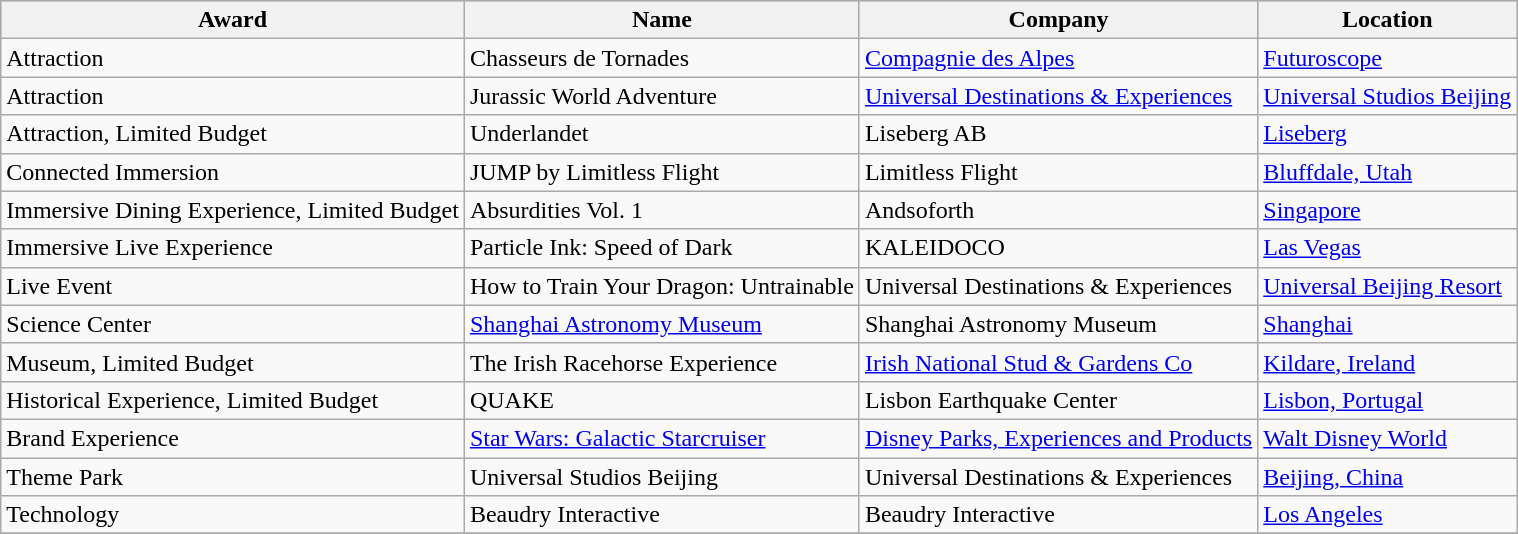<table class="wikitable sortable mw-collapsible">
<tr style="background-color:#c0c0c0;">
<th scope=col style="text-align:center;">Award</th>
<th scope=col style="border-color:inherit;">Name</th>
<th scope=col style="border-color:inherit;">Company</th>
<th scope=col style="border-color:inherit;">Location</th>
</tr>
<tr>
<td style="border-color:inherit;">Attraction</td>
<td style="border-color:inherit;">Chasseurs de Tornades</td>
<td><a href='#'>Compagnie des Alpes</a></td>
<td><a href='#'>Futuroscope</a></td>
</tr>
<tr>
<td style="border-color:inherit;">Attraction</td>
<td style="border-color:inherit;">Jurassic World Adventure</td>
<td><a href='#'>Universal Destinations & Experiences</a></td>
<td><a href='#'>Universal Studios Beijing</a></td>
</tr>
<tr>
<td style="border-color:inherit;">Attraction, Limited Budget</td>
<td style="border-color:inherit;">Underlandet</td>
<td>Liseberg AB</td>
<td><a href='#'>Liseberg</a></td>
</tr>
<tr>
<td style="border-color:inherit;">Connected Immersion</td>
<td style="border-color:inherit;">JUMP by Limitless Flight</td>
<td>Limitless Flight</td>
<td><a href='#'>Bluffdale, Utah</a></td>
</tr>
<tr>
<td style="border-color:inherit;">Immersive Dining Experience, Limited Budget</td>
<td style="border-color:inherit;">Absurdities Vol. 1</td>
<td>Andsoforth</td>
<td><a href='#'>Singapore</a></td>
</tr>
<tr>
<td style="border-color:inherit;">Immersive Live Experience</td>
<td style="border-color:inherit;">Particle Ink: Speed of Dark</td>
<td>KALEIDOCO</td>
<td><a href='#'>Las Vegas</a></td>
</tr>
<tr>
<td style="border-color:inherit;">Live Event</td>
<td style="border-color:inherit;">How to Train Your Dragon: Untrainable</td>
<td>Universal Destinations & Experiences</td>
<td><a href='#'>Universal Beijing Resort</a></td>
</tr>
<tr>
<td style="border-color:inherit;">Science Center</td>
<td style="border-color:inherit;"><a href='#'>Shanghai Astronomy Museum</a></td>
<td>Shanghai Astronomy Museum</td>
<td><a href='#'>Shanghai</a></td>
</tr>
<tr>
<td style="border-color:inherit;">Museum, Limited Budget</td>
<td style="border-color:inherit;">The Irish Racehorse Experience</td>
<td><a href='#'>Irish National Stud & Gardens Co</a></td>
<td><a href='#'>Kildare, Ireland</a></td>
</tr>
<tr>
<td>Historical Experience, Limited Budget</td>
<td>QUAKE</td>
<td>Lisbon Earthquake Center</td>
<td><a href='#'>Lisbon, Portugal</a></td>
</tr>
<tr>
<td>Brand Experience</td>
<td><a href='#'>Star Wars: Galactic Starcruiser</a></td>
<td><a href='#'>Disney Parks, Experiences and Products</a></td>
<td><a href='#'>Walt Disney World</a></td>
</tr>
<tr>
<td>Theme Park</td>
<td>Universal Studios Beijing</td>
<td>Universal Destinations & Experiences</td>
<td><a href='#'>Beijing, China</a></td>
</tr>
<tr>
<td>Technology</td>
<td>Beaudry Interactive</td>
<td>Beaudry Interactive</td>
<td><a href='#'>Los Angeles</a></td>
</tr>
<tr>
</tr>
</table>
